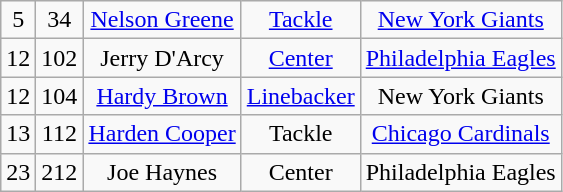<table class="wikitable" style="text-align:center">
<tr>
<td>5</td>
<td>34</td>
<td><a href='#'>Nelson Greene</a></td>
<td><a href='#'>Tackle</a></td>
<td><a href='#'>New York Giants</a></td>
</tr>
<tr>
<td>12</td>
<td>102</td>
<td>Jerry D'Arcy</td>
<td><a href='#'>Center</a></td>
<td><a href='#'>Philadelphia Eagles</a></td>
</tr>
<tr>
<td>12</td>
<td>104</td>
<td><a href='#'>Hardy Brown</a></td>
<td><a href='#'>Linebacker</a></td>
<td>New York Giants</td>
</tr>
<tr>
<td>13</td>
<td>112</td>
<td><a href='#'>Harden Cooper</a></td>
<td>Tackle</td>
<td><a href='#'>Chicago Cardinals</a></td>
</tr>
<tr>
<td>23</td>
<td>212</td>
<td>Joe Haynes</td>
<td>Center</td>
<td>Philadelphia Eagles</td>
</tr>
</table>
